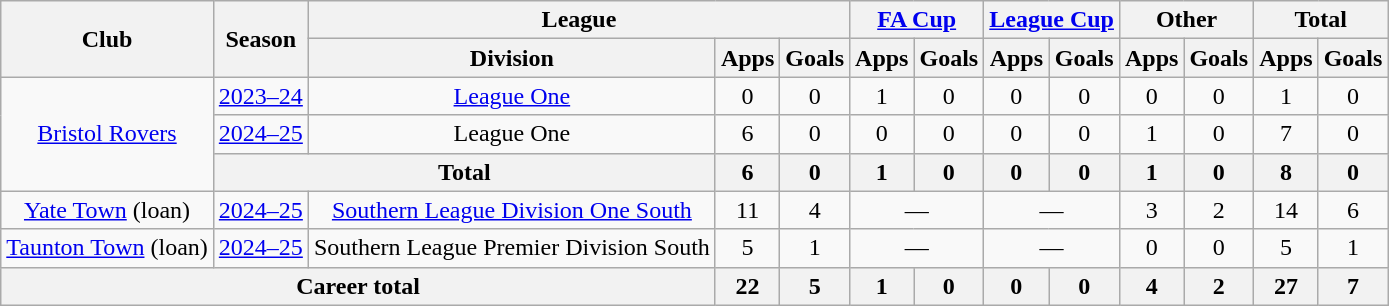<table class="wikitable" style="text-align: center">
<tr>
<th rowspan="2">Club</th>
<th rowspan="2">Season</th>
<th colspan="3">League</th>
<th colspan="2"><a href='#'>FA Cup</a></th>
<th colspan="2"><a href='#'>League Cup</a></th>
<th colspan="2">Other</th>
<th colspan="2">Total</th>
</tr>
<tr>
<th>Division</th>
<th>Apps</th>
<th>Goals</th>
<th>Apps</th>
<th>Goals</th>
<th>Apps</th>
<th>Goals</th>
<th>Apps</th>
<th>Goals</th>
<th>Apps</th>
<th>Goals</th>
</tr>
<tr>
<td rowspan="3"><a href='#'>Bristol Rovers</a></td>
<td><a href='#'>2023–24</a></td>
<td><a href='#'>League One</a></td>
<td>0</td>
<td>0</td>
<td>1</td>
<td>0</td>
<td>0</td>
<td>0</td>
<td>0</td>
<td>0</td>
<td>1</td>
<td>0</td>
</tr>
<tr>
<td><a href='#'>2024–25</a></td>
<td>League One</td>
<td>6</td>
<td>0</td>
<td>0</td>
<td>0</td>
<td>0</td>
<td>0</td>
<td>1</td>
<td>0</td>
<td>7</td>
<td>0</td>
</tr>
<tr>
<th colspan="2">Total</th>
<th>6</th>
<th>0</th>
<th>1</th>
<th>0</th>
<th>0</th>
<th>0</th>
<th>1</th>
<th>0</th>
<th>8</th>
<th>0</th>
</tr>
<tr>
<td><a href='#'>Yate Town</a> (loan)</td>
<td><a href='#'>2024–25</a></td>
<td><a href='#'>Southern League Division One South</a></td>
<td>11</td>
<td>4</td>
<td colspan="2">—</td>
<td colspan="2">—</td>
<td>3</td>
<td>2</td>
<td>14</td>
<td>6</td>
</tr>
<tr>
<td><a href='#'>Taunton Town</a> (loan)</td>
<td><a href='#'>2024–25</a></td>
<td>Southern League Premier Division South</td>
<td>5</td>
<td>1</td>
<td colspan="2">—</td>
<td colspan="2">—</td>
<td>0</td>
<td>0</td>
<td>5</td>
<td>1</td>
</tr>
<tr>
<th colspan="3">Career total</th>
<th>22</th>
<th>5</th>
<th>1</th>
<th>0</th>
<th>0</th>
<th>0</th>
<th>4</th>
<th>2</th>
<th>27</th>
<th>7</th>
</tr>
</table>
